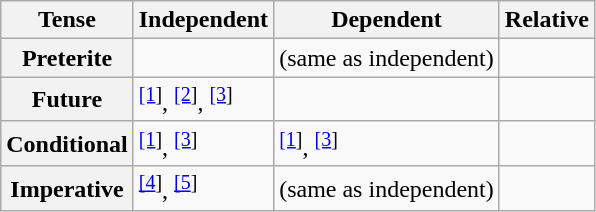<table class="wikitable">
<tr>
<th>Tense</th>
<th>Independent</th>
<th>Dependent</th>
<th>Relative</th>
</tr>
<tr>
<th>Preterite</th>
<td></td>
<td>(same as independent)</td>
<td></td>
</tr>
<tr>
<th>Future</th>
<td><sup><a href='#'>[1</a>]</sup>, <sup><a href='#'>[2</a>]</sup>, <sup><a href='#'>[3</a>]</sup></td>
<td></td>
<td></td>
</tr>
<tr>
<th>Conditional</th>
<td><sup><a href='#'>[1</a>]</sup>, <sup><a href='#'>[3</a>]</sup></td>
<td><sup><a href='#'>[1</a>]</sup>, <sup><a href='#'>[3</a>]</sup></td>
<td></td>
</tr>
<tr>
<th>Imperative</th>
<td><sup><a href='#'>[4</a>]</sup>, <sup><a href='#'>[5</a>]</sup></td>
<td>(same as independent)</td>
<td></td>
</tr>
</table>
